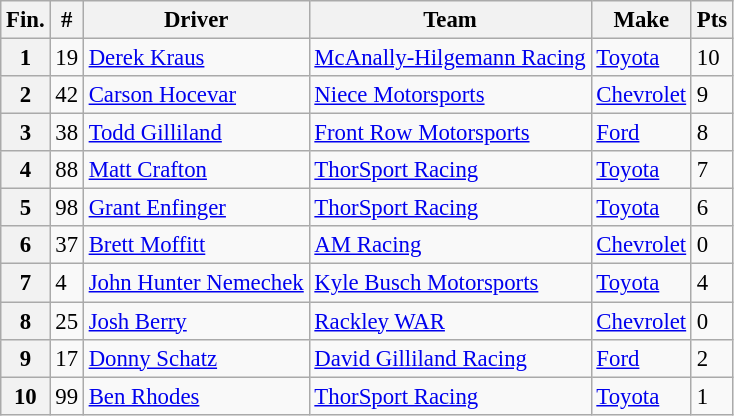<table class="wikitable" style="font-size:95%">
<tr>
<th>Fin.</th>
<th>#</th>
<th>Driver</th>
<th>Team</th>
<th>Make</th>
<th>Pts</th>
</tr>
<tr>
<th>1</th>
<td>19</td>
<td><a href='#'>Derek Kraus</a></td>
<td><a href='#'>McAnally-Hilgemann Racing</a></td>
<td><a href='#'>Toyota</a></td>
<td>10</td>
</tr>
<tr>
<th>2</th>
<td>42</td>
<td><a href='#'>Carson Hocevar</a></td>
<td><a href='#'>Niece Motorsports</a></td>
<td><a href='#'>Chevrolet</a></td>
<td>9</td>
</tr>
<tr>
<th>3</th>
<td>38</td>
<td><a href='#'>Todd Gilliland</a></td>
<td><a href='#'>Front Row Motorsports</a></td>
<td><a href='#'>Ford</a></td>
<td>8</td>
</tr>
<tr>
<th>4</th>
<td>88</td>
<td><a href='#'>Matt Crafton</a></td>
<td><a href='#'>ThorSport Racing</a></td>
<td><a href='#'>Toyota</a></td>
<td>7</td>
</tr>
<tr>
<th>5</th>
<td>98</td>
<td><a href='#'>Grant Enfinger</a></td>
<td><a href='#'>ThorSport Racing</a></td>
<td><a href='#'>Toyota</a></td>
<td>6</td>
</tr>
<tr>
<th>6</th>
<td>37</td>
<td><a href='#'>Brett Moffitt</a></td>
<td><a href='#'>AM Racing</a></td>
<td><a href='#'>Chevrolet</a></td>
<td>0</td>
</tr>
<tr>
<th>7</th>
<td>4</td>
<td><a href='#'>John Hunter Nemechek</a></td>
<td><a href='#'>Kyle Busch Motorsports</a></td>
<td><a href='#'>Toyota</a></td>
<td>4</td>
</tr>
<tr>
<th>8</th>
<td>25</td>
<td><a href='#'>Josh Berry</a></td>
<td><a href='#'>Rackley WAR</a></td>
<td><a href='#'>Chevrolet</a></td>
<td>0</td>
</tr>
<tr>
<th>9</th>
<td>17</td>
<td><a href='#'>Donny Schatz</a></td>
<td><a href='#'>David Gilliland Racing</a></td>
<td><a href='#'>Ford</a></td>
<td>2</td>
</tr>
<tr>
<th>10</th>
<td>99</td>
<td><a href='#'>Ben Rhodes</a></td>
<td><a href='#'>ThorSport Racing</a></td>
<td><a href='#'>Toyota</a></td>
<td>1</td>
</tr>
</table>
